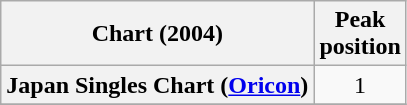<table class="wikitable plainrowheaders">
<tr>
<th>Chart (2004)</th>
<th>Peak<br>position</th>
</tr>
<tr>
<th scope="row">Japan Singles Chart (<a href='#'>Oricon</a>)</th>
<td style="text-align:center;">1</td>
</tr>
<tr>
</tr>
</table>
